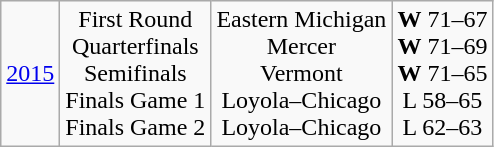<table class="wikitable">
<tr align="center">
<td><a href='#'>2015</a></td>
<td>First Round<br>Quarterfinals<br>Semifinals<br>Finals Game 1<br>Finals Game 2</td>
<td>Eastern Michigan<br>Mercer<br>Vermont<br>Loyola–Chicago<br>Loyola–Chicago</td>
<td><strong>W</strong> 71–67<br><strong>W</strong> 71–69<br><strong>W</strong> 71–65<br>L 58–65<br>L 62–63</td>
</tr>
</table>
